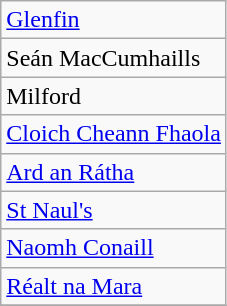<table class="wikitable">
<tr>
<td><a href='#'>Glenfin</a></td>
</tr>
<tr>
<td>Seán MacCumhaills</td>
</tr>
<tr>
<td>Milford</td>
</tr>
<tr>
<td><a href='#'>Cloich Cheann Fhaola</a></td>
</tr>
<tr>
<td><a href='#'>Ard an Rátha</a></td>
</tr>
<tr>
<td><a href='#'>St Naul's</a></td>
</tr>
<tr>
<td><a href='#'>Naomh Conaill</a></td>
</tr>
<tr>
<td><a href='#'>Réalt na Mara</a></td>
</tr>
<tr>
</tr>
</table>
